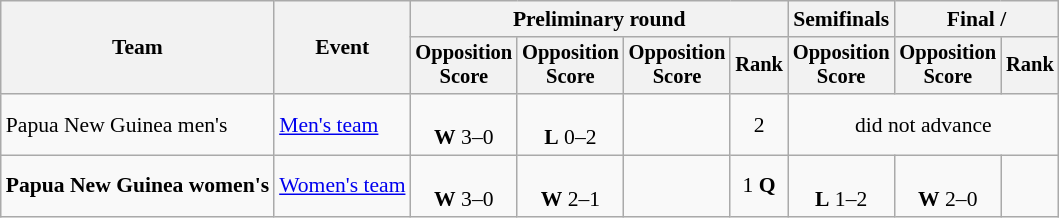<table class=wikitable style=font-size:90%;text-align:center>
<tr>
<th rowspan=2>Team</th>
<th rowspan=2>Event</th>
<th colspan=4>Preliminary round</th>
<th>Semifinals</th>
<th colspan=2>Final / </th>
</tr>
<tr style=font-size:95%>
<th>Opposition<br>Score</th>
<th>Opposition<br>Score</th>
<th>Opposition<br>Score</th>
<th>Rank</th>
<th>Opposition<br>Score</th>
<th>Opposition<br>Score</th>
<th>Rank</th>
</tr>
<tr>
<td align=left>Papua New Guinea men's</td>
<td align=left><a href='#'>Men's team</a></td>
<td><br><strong>W</strong> 3–0</td>
<td><br><strong>L</strong> 0–2</td>
<td></td>
<td>2</td>
<td colspan=3>did not advance</td>
</tr>
<tr>
<td align=left><strong>Papua New Guinea women's</strong></td>
<td align=left><a href='#'>Women's team</a></td>
<td><br><strong>W</strong> 3–0</td>
<td><br><strong>W</strong> 2–1</td>
<td></td>
<td>1 <strong>Q</strong></td>
<td><br><strong>L</strong> 1–2</td>
<td><br><strong>W</strong> 2–0</td>
<td></td>
</tr>
</table>
